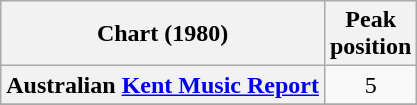<table class="wikitable sortable plainrowheaders">
<tr>
<th>Chart (1980)</th>
<th>Peak<br>position</th>
</tr>
<tr>
<th scope="row">Australian <a href='#'>Kent Music Report</a></th>
<td style="text-align:center;">5</td>
</tr>
<tr>
</tr>
<tr>
</tr>
</table>
